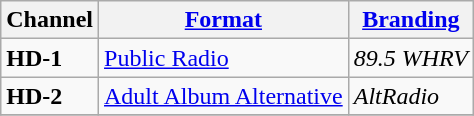<table class=wikitable>
<tr>
<th>Channel</th>
<th><a href='#'>Format</a></th>
<th><a href='#'>Branding</a></th>
</tr>
<tr>
<td><strong>HD-1</strong></td>
<td><a href='#'>Public Radio</a></td>
<td><em>89.5 WHRV</em></td>
</tr>
<tr>
<td><strong>HD-2</strong></td>
<td><a href='#'>Adult Album Alternative</a></td>
<td><em>AltRadio</em></td>
</tr>
<tr>
</tr>
</table>
